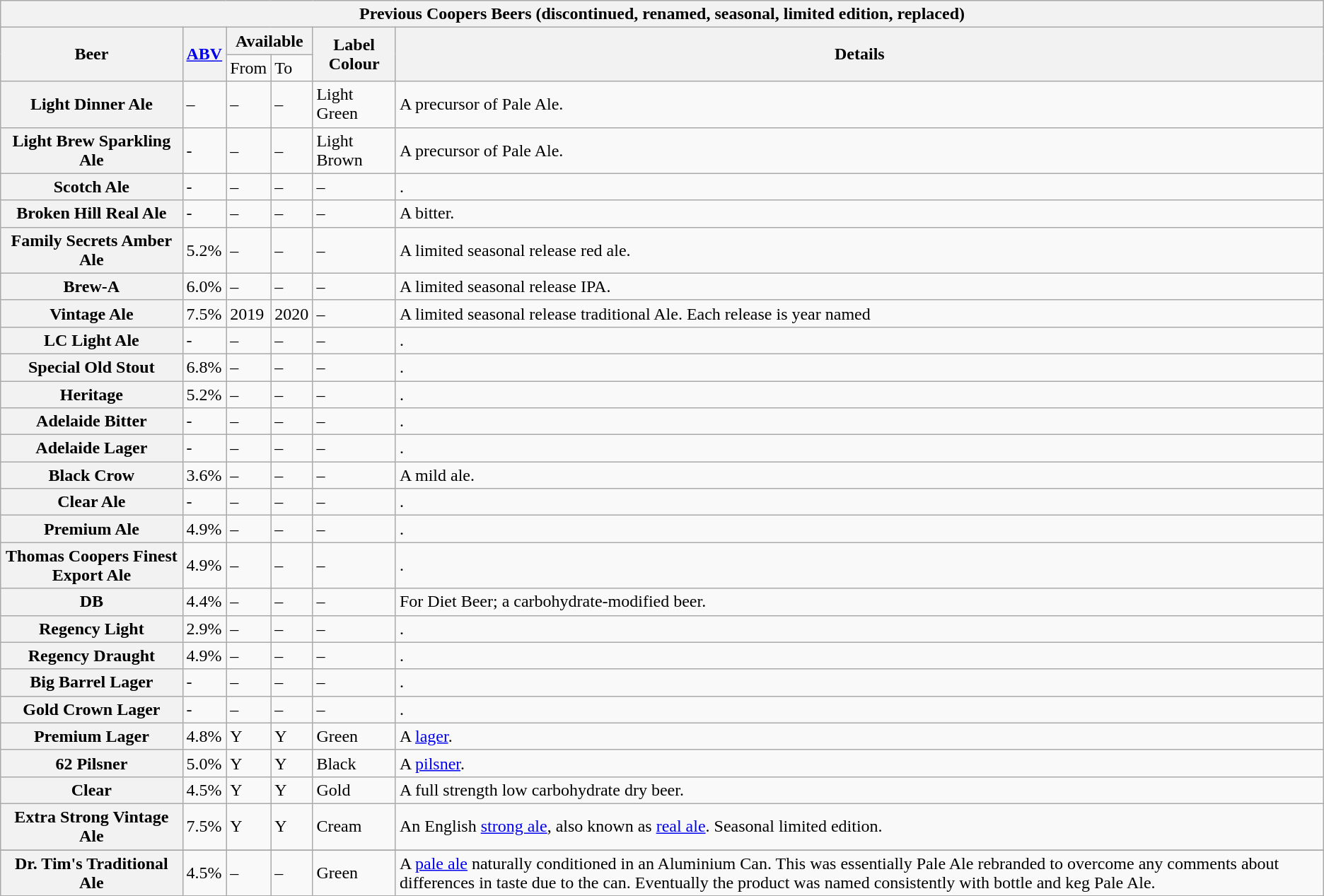<table class="wikitable">
<tr>
<th colspan=6>Previous Coopers Beers (discontinued, renamed, seasonal, limited edition, replaced)</th>
</tr>
<tr>
<th rowspan=2>Beer</th>
<th rowspan=2><a href='#'>ABV</a></th>
<th colspan=2>Available</th>
<th rowspan=2>Label Colour</th>
<th rowspan=2>Details</th>
</tr>
<tr>
<td>From</td>
<td>To</td>
</tr>
<tr>
<th>Light Dinner Ale</th>
<td>–</td>
<td>–</td>
<td>–</td>
<td>Light Green</td>
<td>A precursor of Pale Ale.</td>
</tr>
<tr>
<th>Light Brew Sparkling Ale</th>
<td>-</td>
<td>–</td>
<td>–</td>
<td>Light Brown</td>
<td>A precursor of Pale Ale.</td>
</tr>
<tr>
<th>Scotch Ale</th>
<td>-</td>
<td>–</td>
<td>–</td>
<td>–</td>
<td>.</td>
</tr>
<tr>
<th>Broken Hill Real Ale</th>
<td>-</td>
<td>–</td>
<td>–</td>
<td>–</td>
<td>A bitter.</td>
</tr>
<tr>
<th>Family Secrets Amber Ale</th>
<td>5.2%</td>
<td>–</td>
<td>–</td>
<td>–</td>
<td>A limited seasonal release red ale.</td>
</tr>
<tr>
<th>Brew-A</th>
<td>6.0%</td>
<td>–</td>
<td>–</td>
<td>–</td>
<td>A limited seasonal release IPA.</td>
</tr>
<tr>
<th>Vintage Ale</th>
<td>7.5%</td>
<td>2019</td>
<td>2020</td>
<td>–</td>
<td>A limited seasonal release traditional Ale. Each release is year named</td>
</tr>
<tr>
<th>LC Light Ale</th>
<td>-</td>
<td>–</td>
<td>–</td>
<td>–</td>
<td>.</td>
</tr>
<tr>
<th>Special Old Stout</th>
<td>6.8%</td>
<td>–</td>
<td>–</td>
<td>–</td>
<td>.</td>
</tr>
<tr>
<th>Heritage</th>
<td>5.2%</td>
<td>–</td>
<td>–</td>
<td>–</td>
<td>.</td>
</tr>
<tr>
<th>Adelaide Bitter</th>
<td>-</td>
<td>–</td>
<td>–</td>
<td>–</td>
<td>.</td>
</tr>
<tr>
<th>Adelaide Lager</th>
<td>-</td>
<td>–</td>
<td>–</td>
<td>–</td>
<td>.</td>
</tr>
<tr>
<th>Black Crow</th>
<td>3.6%</td>
<td>–</td>
<td>–</td>
<td>–</td>
<td>A mild ale.</td>
</tr>
<tr>
<th>Clear Ale</th>
<td>-</td>
<td>–</td>
<td>–</td>
<td>–</td>
<td>.</td>
</tr>
<tr>
<th>Premium Ale</th>
<td>4.9%</td>
<td>–</td>
<td>–</td>
<td>–</td>
<td>.</td>
</tr>
<tr>
<th>Thomas Coopers Finest Export Ale</th>
<td>4.9%</td>
<td>–</td>
<td>–</td>
<td>–</td>
<td>.</td>
</tr>
<tr>
<th>DB</th>
<td>4.4%</td>
<td>–</td>
<td>–</td>
<td>–</td>
<td>For Diet Beer; a carbohydrate-modified beer.</td>
</tr>
<tr>
<th>Regency Light</th>
<td>2.9%</td>
<td>–</td>
<td>–</td>
<td>–</td>
<td>.</td>
</tr>
<tr>
<th>Regency Draught</th>
<td>4.9%</td>
<td>–</td>
<td>–</td>
<td>–</td>
<td>.</td>
</tr>
<tr>
<th>Big Barrel Lager</th>
<td>-</td>
<td>–</td>
<td>–</td>
<td>–</td>
<td>.</td>
</tr>
<tr>
<th>Gold Crown Lager</th>
<td>-</td>
<td>–</td>
<td>–</td>
<td>–</td>
<td>.</td>
</tr>
<tr>
<th>Premium Lager</th>
<td>4.8%</td>
<td>Y</td>
<td>Y</td>
<td>Green</td>
<td>A <a href='#'>lager</a>.</td>
</tr>
<tr>
<th>62 Pilsner</th>
<td>5.0%</td>
<td>Y</td>
<td>Y</td>
<td>Black</td>
<td>A <a href='#'>pilsner</a>.</td>
</tr>
<tr>
<th>Clear</th>
<td>4.5%</td>
<td>Y</td>
<td>Y</td>
<td>Gold</td>
<td>A full strength low carbohydrate dry beer.</td>
</tr>
<tr>
<th>Extra Strong Vintage Ale</th>
<td>7.5%</td>
<td>Y</td>
<td>Y</td>
<td>Cream</td>
<td>An English <a href='#'>strong ale</a>, also known as <a href='#'>real ale</a>. Seasonal limited edition.</td>
</tr>
<tr>
</tr>
<tr>
<th>Dr. Tim's Traditional Ale</th>
<td>4.5%</td>
<td>–</td>
<td>–</td>
<td>Green</td>
<td>A <a href='#'>pale ale</a> naturally conditioned in an Aluminium Can. This was essentially Pale Ale rebranded to overcome any comments about differences in taste due to the can. Eventually the product was named consistently with bottle and keg Pale Ale.</td>
</tr>
</table>
